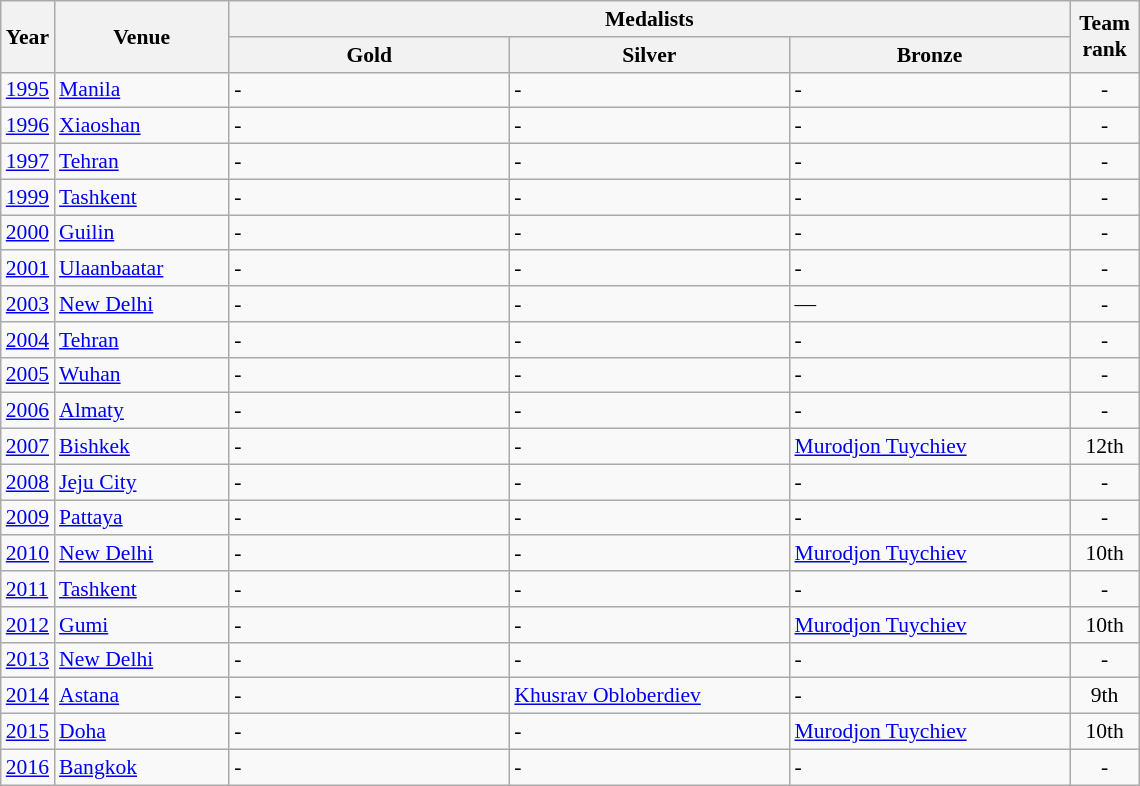<table class="wikitable" style="text-align:left; font-size:90%">
<tr>
<th rowspan=2>Year</th>
<th width=110 rowspan=2>Venue</th>
<th colspan=3>Medalists</th>
<th width=40 rowspan=2>Team rank</th>
</tr>
<tr>
<th width=180 align="center">Gold</th>
<th width=180 align="center">Silver</th>
<th width=180 align="center">Bronze</th>
</tr>
<tr>
<td><a href='#'>1995</a></td>
<td><a href='#'>Manila</a></td>
<td>-</td>
<td>-</td>
<td>-</td>
<td align="center">-</td>
</tr>
<tr>
<td><a href='#'>1996</a></td>
<td><a href='#'>Xiaoshan</a></td>
<td>-</td>
<td>-</td>
<td>-</td>
<td align="center">-</td>
</tr>
<tr>
<td><a href='#'>1997</a></td>
<td><a href='#'>Tehran</a></td>
<td>-</td>
<td>-</td>
<td>-</td>
<td align="center">-</td>
</tr>
<tr>
<td><a href='#'>1999</a></td>
<td><a href='#'>Tashkent</a></td>
<td>-</td>
<td>-</td>
<td>-</td>
<td align="center">-</td>
</tr>
<tr>
<td><a href='#'>2000</a></td>
<td><a href='#'>Guilin</a></td>
<td>-</td>
<td>-</td>
<td>-</td>
<td align="center">-</td>
</tr>
<tr>
<td><a href='#'>2001</a></td>
<td><a href='#'>Ulaanbaatar</a></td>
<td>-</td>
<td>-</td>
<td>-</td>
<td align="center">-</td>
</tr>
<tr>
<td><a href='#'>2003</a></td>
<td><a href='#'>New Delhi</a></td>
<td>-</td>
<td>-</td>
<td>—</td>
<td align="center">-</td>
</tr>
<tr>
<td><a href='#'>2004</a></td>
<td><a href='#'>Tehran</a></td>
<td>-</td>
<td>-</td>
<td>-</td>
<td align="center">-</td>
</tr>
<tr>
<td><a href='#'>2005</a></td>
<td><a href='#'>Wuhan</a></td>
<td>-</td>
<td>-</td>
<td>-</td>
<td align="center">-</td>
</tr>
<tr>
<td><a href='#'>2006</a></td>
<td><a href='#'>Almaty</a></td>
<td>-</td>
<td>-</td>
<td>-</td>
<td align="center">-</td>
</tr>
<tr>
<td><a href='#'>2007</a></td>
<td><a href='#'>Bishkek</a></td>
<td>-</td>
<td>-</td>
<td><a href='#'>Murodjon Tuychiev</a></td>
<td align="center">12th</td>
</tr>
<tr>
<td><a href='#'>2008</a></td>
<td><a href='#'>Jeju City</a></td>
<td>-</td>
<td>-</td>
<td>-</td>
<td align="center">-</td>
</tr>
<tr>
<td><a href='#'>2009</a></td>
<td><a href='#'>Pattaya</a></td>
<td>-</td>
<td>-</td>
<td>-</td>
<td align="center">-</td>
</tr>
<tr>
<td><a href='#'>2010</a></td>
<td><a href='#'>New Delhi</a></td>
<td>-</td>
<td>-</td>
<td><a href='#'>Murodjon Tuychiev</a></td>
<td align="center">10th</td>
</tr>
<tr>
<td><a href='#'>2011</a></td>
<td><a href='#'>Tashkent</a></td>
<td>-</td>
<td>-</td>
<td>-</td>
<td align="center">-</td>
</tr>
<tr>
<td><a href='#'>2012</a></td>
<td><a href='#'>Gumi</a></td>
<td>-</td>
<td>-</td>
<td><a href='#'>Murodjon Tuychiev</a></td>
<td align="center">10th</td>
</tr>
<tr>
<td><a href='#'>2013</a></td>
<td><a href='#'>New Delhi</a></td>
<td>-</td>
<td>-</td>
<td>-</td>
<td align="center">-</td>
</tr>
<tr>
<td><a href='#'>2014</a></td>
<td><a href='#'>Astana</a></td>
<td>-</td>
<td><a href='#'>Khusrav Obloberdiev</a></td>
<td>-</td>
<td align="center">9th</td>
</tr>
<tr>
<td><a href='#'>2015</a></td>
<td><a href='#'>Doha</a></td>
<td>-</td>
<td>-</td>
<td><a href='#'>Murodjon Tuychiev</a></td>
<td align="center">10th</td>
</tr>
<tr>
<td><a href='#'>2016</a></td>
<td><a href='#'>Bangkok</a></td>
<td>-</td>
<td>-</td>
<td>-</td>
<td align="center">-</td>
</tr>
</table>
